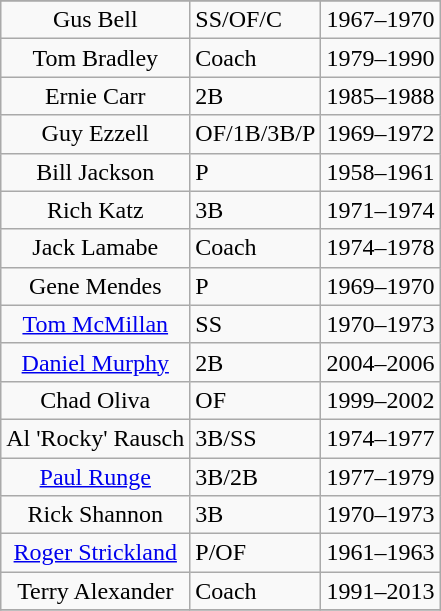<table class="wikitable">
<tr>
</tr>
<tr>
<td style="text-align: center">Gus Bell</td>
<td>SS/OF/C</td>
<td>1967–1970</td>
</tr>
<tr>
<td style="text-align: center">Tom Bradley</td>
<td>Coach</td>
<td>1979–1990</td>
</tr>
<tr>
<td style="text-align: center">Ernie Carr</td>
<td>2B</td>
<td>1985–1988</td>
</tr>
<tr>
<td style="text-align: center">Guy Ezzell</td>
<td>OF/1B/3B/P</td>
<td>1969–1972</td>
</tr>
<tr>
<td style="text-align: center">Bill Jackson</td>
<td>P</td>
<td>1958–1961</td>
</tr>
<tr>
<td style="text-align: center">Rich Katz</td>
<td>3B</td>
<td>1971–1974</td>
</tr>
<tr>
<td style="text-align: center">Jack Lamabe</td>
<td>Coach</td>
<td>1974–1978</td>
</tr>
<tr>
<td style="text-align: center">Gene Mendes</td>
<td>P</td>
<td>1969–1970</td>
</tr>
<tr>
<td style="text-align: center"><a href='#'>Tom McMillan</a></td>
<td>SS</td>
<td>1970–1973</td>
</tr>
<tr>
<td style="text-align: center"><a href='#'>Daniel Murphy</a></td>
<td>2B</td>
<td>2004–2006</td>
</tr>
<tr>
<td style="text-align: center">Chad Oliva</td>
<td>OF</td>
<td>1999–2002</td>
</tr>
<tr>
<td style="text-align: center">Al 'Rocky' Rausch</td>
<td>3B/SS</td>
<td>1974–1977</td>
</tr>
<tr>
<td style="text-align: center"><a href='#'>Paul Runge</a></td>
<td>3B/2B</td>
<td>1977–1979</td>
</tr>
<tr>
<td style="text-align: center">Rick Shannon</td>
<td>3B</td>
<td>1970–1973</td>
</tr>
<tr>
<td style="text-align: center"><a href='#'>Roger Strickland</a></td>
<td>P/OF</td>
<td>1961–1963</td>
</tr>
<tr>
<td style="text-align: center">Terry Alexander</td>
<td>Coach</td>
<td>1991–2013</td>
</tr>
<tr>
</tr>
</table>
